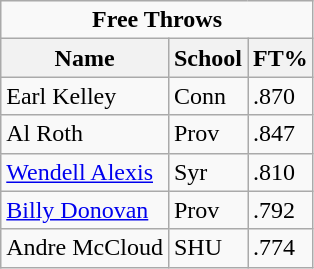<table class="wikitable">
<tr>
<td colspan=3 style="text-align:center;"><strong>Free Throws</strong></td>
</tr>
<tr>
<th>Name</th>
<th>School</th>
<th>FT%</th>
</tr>
<tr>
<td>Earl Kelley</td>
<td>Conn</td>
<td>.870</td>
</tr>
<tr>
<td>Al Roth</td>
<td>Prov</td>
<td>.847</td>
</tr>
<tr>
<td><a href='#'>Wendell Alexis</a></td>
<td>Syr</td>
<td>.810</td>
</tr>
<tr>
<td><a href='#'>Billy Donovan</a></td>
<td>Prov</td>
<td>.792</td>
</tr>
<tr>
<td>Andre McCloud</td>
<td>SHU</td>
<td>.774</td>
</tr>
</table>
